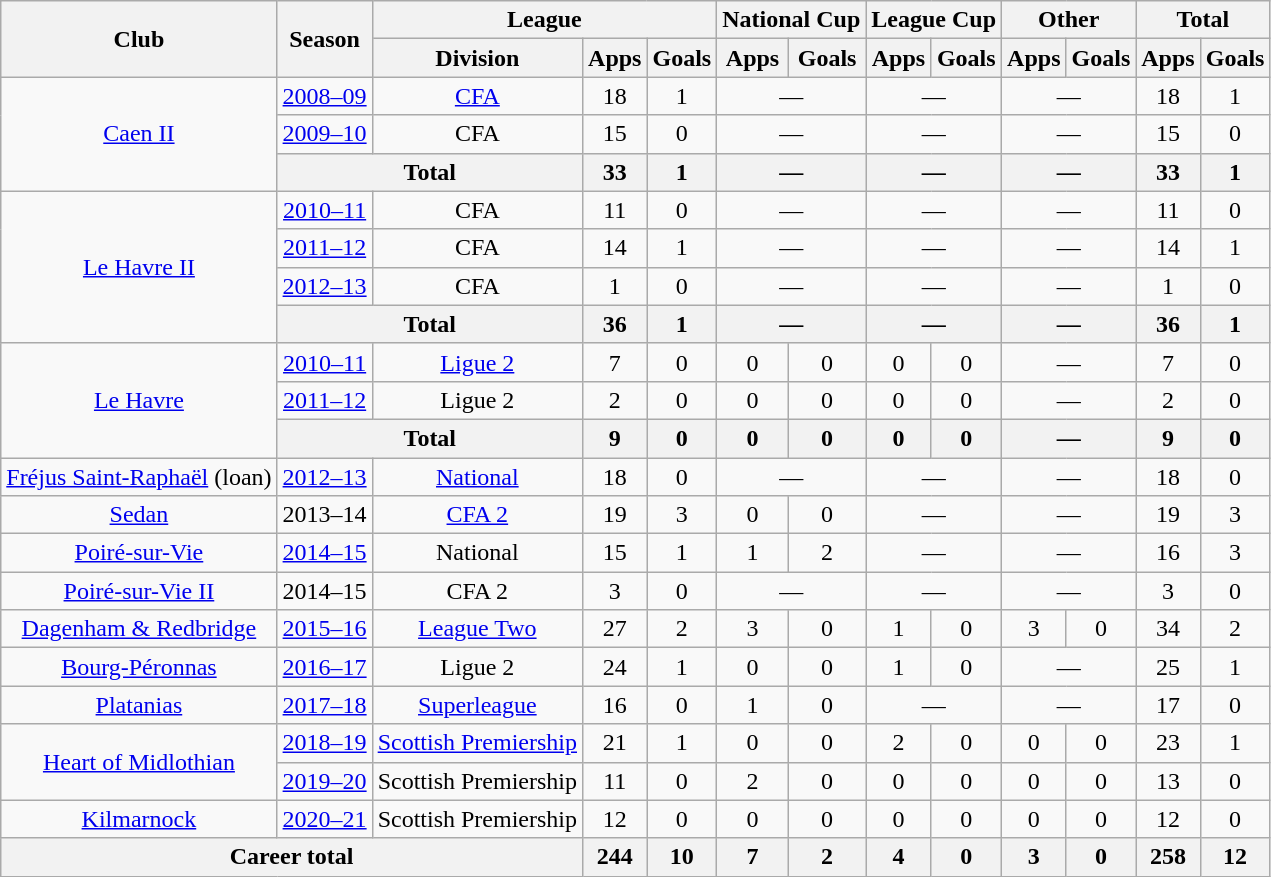<table class="wikitable" style="text-align: center;">
<tr>
<th rowspan="2">Club</th>
<th rowspan="2">Season</th>
<th colspan="3">League</th>
<th colspan="2">National Cup</th>
<th colspan="2">League Cup</th>
<th colspan="2">Other</th>
<th colspan="2">Total</th>
</tr>
<tr>
<th>Division</th>
<th>Apps</th>
<th>Goals</th>
<th>Apps</th>
<th>Goals</th>
<th>Apps</th>
<th>Goals</th>
<th>Apps</th>
<th>Goals</th>
<th>Apps</th>
<th>Goals</th>
</tr>
<tr>
<td rowspan="3"><a href='#'>Caen II</a></td>
<td><a href='#'>2008–09</a></td>
<td><a href='#'>CFA</a></td>
<td>18</td>
<td>1</td>
<td colspan="2">—</td>
<td colspan="2">—</td>
<td colspan="2">—</td>
<td>18</td>
<td>1</td>
</tr>
<tr>
<td><a href='#'>2009–10</a></td>
<td>CFA</td>
<td>15</td>
<td>0</td>
<td colspan="2">—</td>
<td colspan="2">—</td>
<td colspan="2">—</td>
<td>15</td>
<td>0</td>
</tr>
<tr>
<th colspan="2">Total</th>
<th>33</th>
<th>1</th>
<th colspan="2">—</th>
<th colspan="2">—</th>
<th colspan="2">—</th>
<th>33</th>
<th>1</th>
</tr>
<tr>
<td rowspan="4"><a href='#'>Le Havre II</a></td>
<td><a href='#'>2010–11</a></td>
<td>CFA</td>
<td>11</td>
<td>0</td>
<td colspan="2">—</td>
<td colspan="2">—</td>
<td colspan="2">—</td>
<td>11</td>
<td>0</td>
</tr>
<tr>
<td><a href='#'>2011–12</a></td>
<td>CFA</td>
<td>14</td>
<td>1</td>
<td colspan="2">—</td>
<td colspan="2">—</td>
<td colspan="2">—</td>
<td>14</td>
<td>1</td>
</tr>
<tr>
<td><a href='#'>2012–13</a></td>
<td>CFA</td>
<td>1</td>
<td>0</td>
<td colspan="2">—</td>
<td colspan="2">—</td>
<td colspan="2">—</td>
<td>1</td>
<td>0</td>
</tr>
<tr>
<th colspan="2">Total</th>
<th>36</th>
<th>1</th>
<th colspan="2">—</th>
<th colspan="2">—</th>
<th colspan="2">—</th>
<th>36</th>
<th>1</th>
</tr>
<tr>
<td rowspan="3"><a href='#'>Le Havre</a></td>
<td><a href='#'>2010–11</a></td>
<td><a href='#'>Ligue 2</a></td>
<td>7</td>
<td>0</td>
<td>0</td>
<td>0</td>
<td>0</td>
<td>0</td>
<td colspan="2">—</td>
<td>7</td>
<td>0</td>
</tr>
<tr>
<td><a href='#'>2011–12</a></td>
<td>Ligue 2</td>
<td>2</td>
<td>0</td>
<td>0</td>
<td>0</td>
<td>0</td>
<td>0</td>
<td colspan="2">—</td>
<td>2</td>
<td>0</td>
</tr>
<tr>
<th colspan="2">Total</th>
<th>9</th>
<th>0</th>
<th>0</th>
<th>0</th>
<th>0</th>
<th>0</th>
<th colspan="2">—</th>
<th>9</th>
<th>0</th>
</tr>
<tr>
<td><a href='#'>Fréjus Saint-Raphaël</a> (loan)</td>
<td><a href='#'>2012–13</a></td>
<td><a href='#'>National</a></td>
<td>18</td>
<td>0</td>
<td colspan="2">—</td>
<td colspan="2">—</td>
<td colspan="2">—</td>
<td>18</td>
<td>0</td>
</tr>
<tr>
<td><a href='#'>Sedan</a></td>
<td>2013–14</td>
<td><a href='#'>CFA 2</a></td>
<td>19</td>
<td>3</td>
<td>0</td>
<td>0</td>
<td colspan="2">—</td>
<td colspan="2">—</td>
<td>19</td>
<td>3</td>
</tr>
<tr>
<td><a href='#'>Poiré-sur-Vie</a></td>
<td><a href='#'>2014–15</a></td>
<td>National</td>
<td>15</td>
<td>1</td>
<td>1</td>
<td>2</td>
<td colspan="2">—</td>
<td colspan="2">—</td>
<td>16</td>
<td>3</td>
</tr>
<tr>
<td><a href='#'>Poiré-sur-Vie II</a></td>
<td>2014–15</td>
<td>CFA 2</td>
<td>3</td>
<td>0</td>
<td colspan="2">—</td>
<td colspan="2">—</td>
<td colspan="2">—</td>
<td>3</td>
<td>0</td>
</tr>
<tr>
<td><a href='#'>Dagenham & Redbridge</a></td>
<td><a href='#'>2015–16</a></td>
<td><a href='#'>League Two</a></td>
<td>27</td>
<td>2</td>
<td>3</td>
<td>0</td>
<td>1</td>
<td>0</td>
<td>3</td>
<td>0</td>
<td>34</td>
<td>2</td>
</tr>
<tr>
<td><a href='#'>Bourg-Péronnas</a></td>
<td><a href='#'>2016–17</a></td>
<td>Ligue 2</td>
<td>24</td>
<td>1</td>
<td>0</td>
<td>0</td>
<td>1</td>
<td>0</td>
<td colspan="2">—</td>
<td>25</td>
<td>1</td>
</tr>
<tr>
<td><a href='#'>Platanias</a></td>
<td><a href='#'>2017–18</a></td>
<td><a href='#'>Superleague</a></td>
<td>16</td>
<td>0</td>
<td>1</td>
<td>0</td>
<td colspan="2">—</td>
<td colspan="2">—</td>
<td>17</td>
<td>0</td>
</tr>
<tr>
<td rowspan="2"><a href='#'>Heart of Midlothian</a></td>
<td><a href='#'>2018–19</a></td>
<td><a href='#'>Scottish Premiership</a></td>
<td>21</td>
<td>1</td>
<td>0</td>
<td>0</td>
<td>2</td>
<td>0</td>
<td>0</td>
<td>0</td>
<td>23</td>
<td>1</td>
</tr>
<tr>
<td><a href='#'>2019–20</a></td>
<td>Scottish Premiership</td>
<td>11</td>
<td>0</td>
<td>2</td>
<td>0</td>
<td>0</td>
<td>0</td>
<td>0</td>
<td>0</td>
<td>13</td>
<td>0</td>
</tr>
<tr>
<td><a href='#'>Kilmarnock</a></td>
<td><a href='#'>2020–21</a></td>
<td>Scottish Premiership</td>
<td>12</td>
<td>0</td>
<td>0</td>
<td>0</td>
<td>0</td>
<td>0</td>
<td>0</td>
<td>0</td>
<td>12</td>
<td>0</td>
</tr>
<tr>
<th colspan="3">Career total</th>
<th>244</th>
<th>10</th>
<th>7</th>
<th>2</th>
<th>4</th>
<th>0</th>
<th>3</th>
<th>0</th>
<th>258</th>
<th>12</th>
</tr>
</table>
